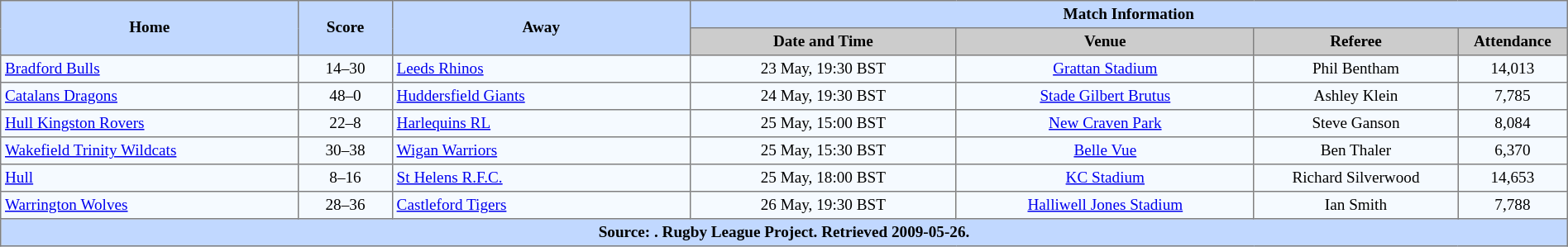<table border="1" cellpadding="3" cellspacing="0" style="border-collapse:collapse; font-size:80%; text-align:center; width:100%;">
<tr style="background:#c1d8ff;">
<th rowspan="2" style="width:19%;">Home</th>
<th rowspan="2" style="width:6%;">Score</th>
<th rowspan="2" style="width:19%;">Away</th>
<th colspan=6>Match Information</th>
</tr>
<tr style="background:#ccc;">
<th width=17%>Date and Time</th>
<th width=19%>Venue</th>
<th width=13%>Referee</th>
<th width=7%>Attendance</th>
</tr>
<tr style="background:#f5faff;">
<td align=left> <a href='#'>Bradford Bulls</a></td>
<td>14–30</td>
<td align=left> <a href='#'>Leeds Rhinos</a></td>
<td>23 May, 19:30 BST</td>
<td><a href='#'>Grattan Stadium</a></td>
<td>Phil Bentham</td>
<td>14,013</td>
</tr>
<tr style="background:#f5faff;">
<td align=left> <a href='#'>Catalans Dragons</a></td>
<td>48–0</td>
<td align=left> <a href='#'>Huddersfield Giants</a></td>
<td>24 May, 19:30 BST</td>
<td><a href='#'>Stade Gilbert Brutus</a></td>
<td>Ashley Klein</td>
<td>7,785</td>
</tr>
<tr style="background:#f5faff;">
<td align=left> <a href='#'>Hull Kingston Rovers</a></td>
<td>22–8</td>
<td align=left> <a href='#'>Harlequins RL</a></td>
<td>25 May, 15:00 BST</td>
<td><a href='#'>New Craven Park</a></td>
<td>Steve Ganson</td>
<td>8,084</td>
</tr>
<tr style="background:#f5faff;">
<td align=left> <a href='#'>Wakefield Trinity Wildcats</a></td>
<td>30–38</td>
<td align=left> <a href='#'>Wigan Warriors</a></td>
<td>25 May, 15:30 BST</td>
<td><a href='#'>Belle Vue</a></td>
<td>Ben Thaler</td>
<td>6,370</td>
</tr>
<tr style="background:#f5faff;">
<td align=left> <a href='#'>Hull</a></td>
<td>8–16</td>
<td align=left> <a href='#'>St Helens R.F.C.</a></td>
<td>25 May, 18:00 BST</td>
<td><a href='#'>KC Stadium</a></td>
<td>Richard Silverwood</td>
<td>14,653</td>
</tr>
<tr style="background:#f5faff;">
<td align=left> <a href='#'>Warrington Wolves</a></td>
<td>28–36</td>
<td align=left> <a href='#'>Castleford Tigers</a></td>
<td>26 May, 19:30 BST</td>
<td><a href='#'>Halliwell Jones Stadium</a></td>
<td>Ian Smith</td>
<td>7,788</td>
</tr>
<tr style="background:#c1d8ff;">
<th colspan=10>Source: . Rugby League Project. Retrieved 2009-05-26.</th>
</tr>
</table>
